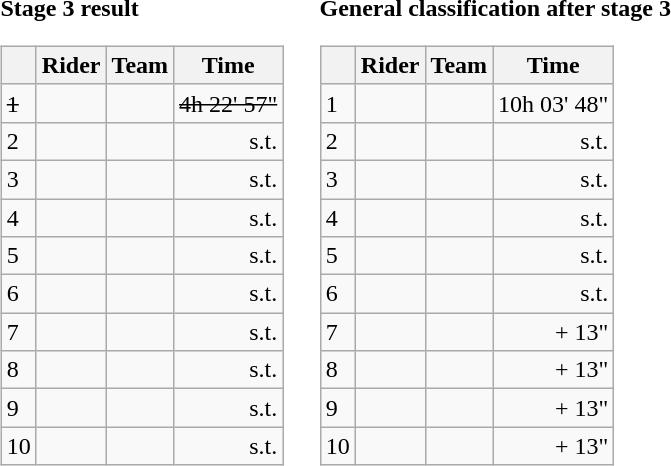<table>
<tr>
<td><strong>Stage 3 result</strong><br><table class="wikitable">
<tr>
<th></th>
<th>Rider</th>
<th>Team</th>
<th>Time</th>
</tr>
<tr>
<td><s>1</s></td>
<td><s></s></td>
<td><s></s></td>
<td align="right"><s>4h 22' 57"</s></td>
</tr>
<tr>
<td>2</td>
<td></td>
<td></td>
<td align="right">s.t.</td>
</tr>
<tr>
<td>3</td>
<td></td>
<td></td>
<td align="right">s.t.</td>
</tr>
<tr>
<td>4</td>
<td> </td>
<td></td>
<td align="right">s.t.</td>
</tr>
<tr>
<td>5</td>
<td></td>
<td></td>
<td align="right">s.t.</td>
</tr>
<tr>
<td>6</td>
<td></td>
<td></td>
<td align="right">s.t.</td>
</tr>
<tr>
<td>7</td>
<td></td>
<td></td>
<td align="right">s.t.</td>
</tr>
<tr>
<td>8</td>
<td> </td>
<td></td>
<td align="right">s.t.</td>
</tr>
<tr>
<td>9</td>
<td></td>
<td></td>
<td align="right">s.t.</td>
</tr>
<tr>
<td>10</td>
<td></td>
<td></td>
<td align="right">s.t.</td>
</tr>
</table>
</td>
<td></td>
<td><strong>General classification after stage 3</strong><br><table class="wikitable">
<tr>
<th></th>
<th>Rider</th>
<th>Team</th>
<th>Time</th>
</tr>
<tr>
<td>1</td>
<td> </td>
<td></td>
<td align="right">10h 03' 48"</td>
</tr>
<tr>
<td>2</td>
<td></td>
<td></td>
<td align="right">s.t.</td>
</tr>
<tr>
<td>3</td>
<td></td>
<td></td>
<td align="right">s.t.</td>
</tr>
<tr>
<td>4</td>
<td></td>
<td></td>
<td align="right">s.t.</td>
</tr>
<tr>
<td>5</td>
<td></td>
<td></td>
<td align="right">s.t.</td>
</tr>
<tr>
<td>6</td>
<td></td>
<td></td>
<td align="right">s.t.</td>
</tr>
<tr>
<td>7</td>
<td></td>
<td></td>
<td align="right">+ 13"</td>
</tr>
<tr>
<td>8</td>
<td></td>
<td></td>
<td align="right">+ 13"</td>
</tr>
<tr>
<td>9</td>
<td></td>
<td></td>
<td align="right">+ 13"</td>
</tr>
<tr>
<td>10</td>
<td></td>
<td></td>
<td align="right">+ 13"</td>
</tr>
</table>
</td>
</tr>
</table>
